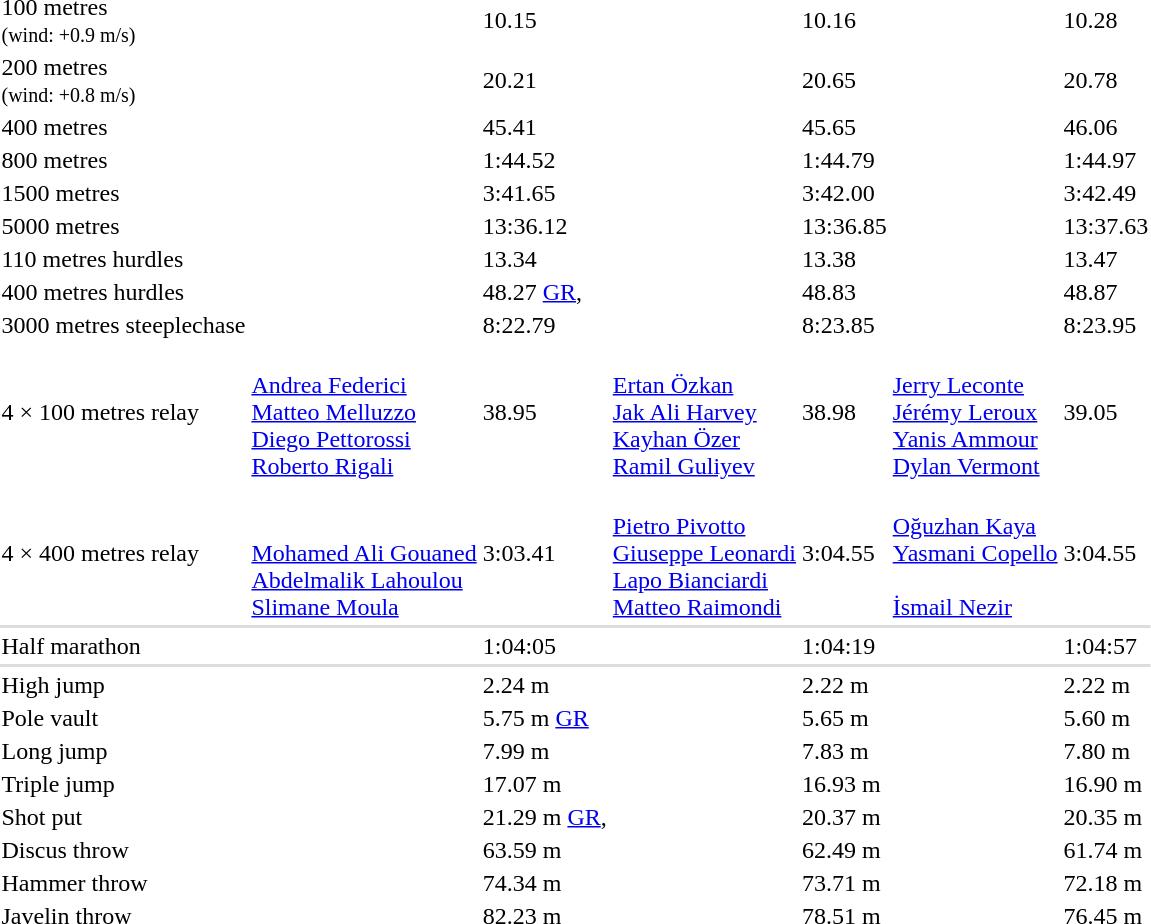<table>
<tr>
<td>100 metres<br><small>(wind: +0.9 m/s)</small></td>
<td></td>
<td>10.15 </td>
<td></td>
<td>10.16 </td>
<td></td>
<td>10.28 </td>
</tr>
<tr>
<td>200 metres<br><small>(wind: +0.8 m/s)</small></td>
<td></td>
<td>20.21 </td>
<td></td>
<td>20.65</td>
<td></td>
<td>20.78</td>
</tr>
<tr>
<td>400 metres</td>
<td></td>
<td>45.41 </td>
<td></td>
<td>45.65 </td>
<td></td>
<td>46.06 </td>
</tr>
<tr>
<td>800 metres</td>
<td></td>
<td>1:44.52</td>
<td></td>
<td>1:44.79</td>
<td></td>
<td>1:44.97 </td>
</tr>
<tr>
<td>1500 metres</td>
<td></td>
<td>3:41.65</td>
<td></td>
<td>3:42.00</td>
<td></td>
<td>3:42.49</td>
</tr>
<tr>
<td>5000 metres</td>
<td></td>
<td>13:36.12</td>
<td></td>
<td>13:36.85</td>
<td></td>
<td>13:37.63 </td>
</tr>
<tr>
<td>110 metres hurdles</td>
<td></td>
<td>13.34</td>
<td></td>
<td>13.38 </td>
<td></td>
<td>13.47 </td>
</tr>
<tr>
<td>400 metres hurdles</td>
<td></td>
<td>48.27 <a href='#'>GR</a>, </td>
<td></td>
<td>48.83 </td>
<td></td>
<td>48.87 </td>
</tr>
<tr>
<td>3000 metres steeplechase</td>
<td></td>
<td>8:22.79</td>
<td></td>
<td>8:23.85</td>
<td></td>
<td>8:23.95</td>
</tr>
<tr>
<td>4 × 100 metres relay</td>
<td><br><a href='#'>Andrea Federici</a><br><a href='#'>Matteo Melluzzo</a><br><a href='#'>Diego Pettorossi</a><br><a href='#'>Roberto Rigali</a></td>
<td>38.95 </td>
<td><br><a href='#'>Ertan Özkan</a><br><a href='#'>Jak Ali Harvey</a><br><a href='#'>Kayhan Özer</a><br><a href='#'>Ramil Guliyev</a></td>
<td>38.98 </td>
<td><br><a href='#'>Jerry Leconte</a><br><a href='#'>Jérémy Leroux</a><br><a href='#'>Yanis Ammour</a><br><a href='#'>Dylan Vermont</a></td>
<td>39.05</td>
</tr>
<tr>
<td>4 × 400 metres relay</td>
<td><br><br><a href='#'>Mohamed Ali Gouaned</a><br><a href='#'>Abdelmalik Lahoulou</a><br><a href='#'>Slimane Moula</a></td>
<td>3:03.41</td>
<td><br><a href='#'>Pietro Pivotto</a><br><a href='#'>Giuseppe Leonardi</a><br><a href='#'>Lapo Bianciardi</a><br><a href='#'>Matteo Raimondi</a></td>
<td>3:04.55</td>
<td><br><a href='#'>Oğuzhan Kaya</a><br><a href='#'>Yasmani Copello</a><br><br><a href='#'>İsmail Nezir</a></td>
<td>3:04.55</td>
</tr>
<tr bgcolor=#DDDDDD>
<td colspan=7></td>
</tr>
<tr>
<td>Half marathon</td>
<td></td>
<td>1:04:05</td>
<td></td>
<td>1:04:19</td>
<td></td>
<td>1:04:57</td>
</tr>
<tr bgcolor=#DDDDDD>
<td colspan=7></td>
</tr>
<tr>
<td>High jump</td>
<td></td>
<td>2.24 m </td>
<td></td>
<td>2.22 m</td>
<td></td>
<td>2.22 m </td>
</tr>
<tr>
<td>Pole vault</td>
<td></td>
<td>5.75 m <a href='#'>GR</a></td>
<td></td>
<td>5.65 m</td>
<td></td>
<td>5.60 m </td>
</tr>
<tr>
<td>Long jump</td>
<td></td>
<td>7.99 m</td>
<td></td>
<td>7.83 m </td>
<td></td>
<td>7.80	m </td>
</tr>
<tr>
<td>Triple jump</td>
<td></td>
<td>17.07 m </td>
<td></td>
<td>16.93 m </td>
<td></td>
<td>16.90 m </td>
</tr>
<tr>
<td>Shot put</td>
<td></td>
<td>21.29 m <a href='#'>GR</a>, </td>
<td></td>
<td>20.37 m</td>
<td></td>
<td>20.35 m</td>
</tr>
<tr>
<td>Discus throw</td>
<td></td>
<td>63.59 m</td>
<td></td>
<td>62.49 m</td>
<td></td>
<td>61.74 m</td>
</tr>
<tr>
<td>Hammer throw</td>
<td></td>
<td>74.34 m</td>
<td></td>
<td>73.71 m </td>
<td></td>
<td>72.18 m</td>
</tr>
<tr>
<td>Javelin throw</td>
<td></td>
<td>82.23 m</td>
<td></td>
<td>78.51 m</td>
<td></td>
<td>76.45	m</td>
</tr>
</table>
